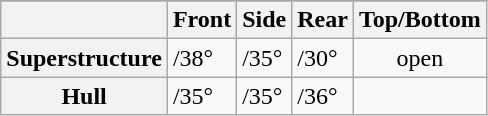<table class="wikitable">
<tr>
</tr>
<tr>
<th></th>
<th>Front</th>
<th>Side</th>
<th>Rear</th>
<th>Top/Bottom</th>
</tr>
<tr>
<th>Superstructure</th>
<td>/38°</td>
<td>/35°</td>
<td>/30°</td>
<td align="center">open</td>
</tr>
<tr>
<th>Hull</th>
<td>/35°</td>
<td>/35°</td>
<td>/36°</td>
<td></td>
</tr>
</table>
